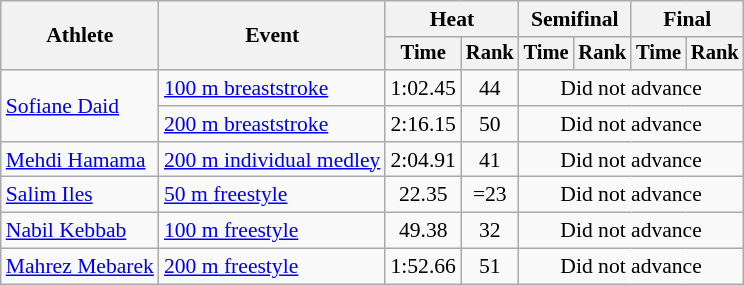<table class=wikitable style=font-size:90%>
<tr>
<th rowspan=2>Athlete</th>
<th rowspan=2>Event</th>
<th colspan=2>Heat</th>
<th colspan=2>Semifinal</th>
<th colspan=2>Final</th>
</tr>
<tr style="font-size:95%">
<th>Time</th>
<th>Rank</th>
<th>Time</th>
<th>Rank</th>
<th>Time</th>
<th>Rank</th>
</tr>
<tr align=center>
<td align=left rowspan=2><a href='#'>Sofiane Daid</a></td>
<td align=left><a href='#'>100 m breaststroke</a></td>
<td>1:02.45</td>
<td>44</td>
<td colspan=4>Did not advance</td>
</tr>
<tr align=center>
<td align=left><a href='#'>200 m breaststroke</a></td>
<td>2:16.15</td>
<td>50</td>
<td colspan=4>Did not advance</td>
</tr>
<tr align=center>
<td align=left><a href='#'>Mehdi Hamama</a></td>
<td align=left><a href='#'>200 m individual medley</a></td>
<td>2:04.91</td>
<td>41</td>
<td colspan=4>Did not advance</td>
</tr>
<tr align=center>
<td align=left><a href='#'>Salim Iles</a></td>
<td align=left><a href='#'>50 m freestyle</a></td>
<td>22.35</td>
<td>=23</td>
<td colspan=4>Did not advance</td>
</tr>
<tr align=center>
<td align=left><a href='#'>Nabil Kebbab</a></td>
<td align=left><a href='#'>100 m freestyle</a></td>
<td>49.38</td>
<td>32</td>
<td colspan=4>Did not advance</td>
</tr>
<tr align=center>
<td align=left><a href='#'>Mahrez Mebarek</a></td>
<td align=left><a href='#'>200 m freestyle</a></td>
<td>1:52.66</td>
<td>51</td>
<td colspan=4>Did not advance</td>
</tr>
</table>
